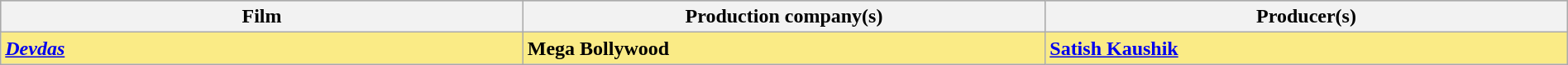<table class="wikitable" border="1" width="100%">
<tr style="background:#bebebe">
<th width="33%">Film</th>
<th width="33%">Production company(s)</th>
<th width="33%">Producer(s)</th>
</tr>
<tr style="background:#FAEB86">
<td><strong><em><a href='#'>Devdas</a></em></strong></td>
<td><strong>Mega Bollywood</strong></td>
<td><strong><a href='#'>Satish Kaushik</a></strong></td>
</tr>
</table>
